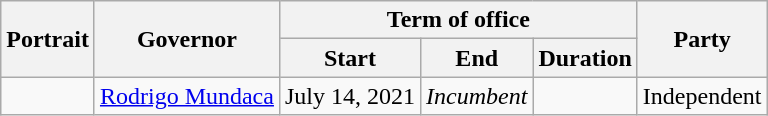<table class="wikitable">
<tr>
<th rowspan="2">Portrait</th>
<th rowspan="2">Governor</th>
<th colspan="3">Term of office</th>
<th rowspan="2">Party</th>
</tr>
<tr>
<th>Start</th>
<th>End</th>
<th>Duration</th>
</tr>
<tr>
<td></td>
<td><a href='#'>Rodrigo Mundaca</a></td>
<td>July 14, 2021</td>
<td><em>Incumbent</em></td>
<td></td>
<td>Independent</td>
</tr>
</table>
